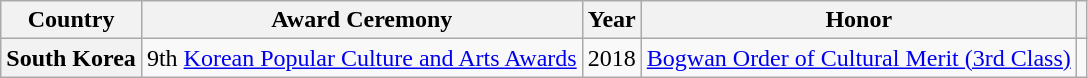<table class="wikitable plainrowheaders sortable">
<tr>
<th scope="col">Country</th>
<th>Award Ceremony</th>
<th scope="col">Year</th>
<th scope="col">Honor</th>
<th class="unsortable" scope="col"></th>
</tr>
<tr>
<th scope="row">South Korea</th>
<td>9th <a href='#'>Korean Popular Culture and Arts Awards</a></td>
<td>2018</td>
<td><a href='#'>Bogwan Order of Cultural Merit (3rd Class)</a></td>
<td style="text-align:center"></td>
</tr>
</table>
